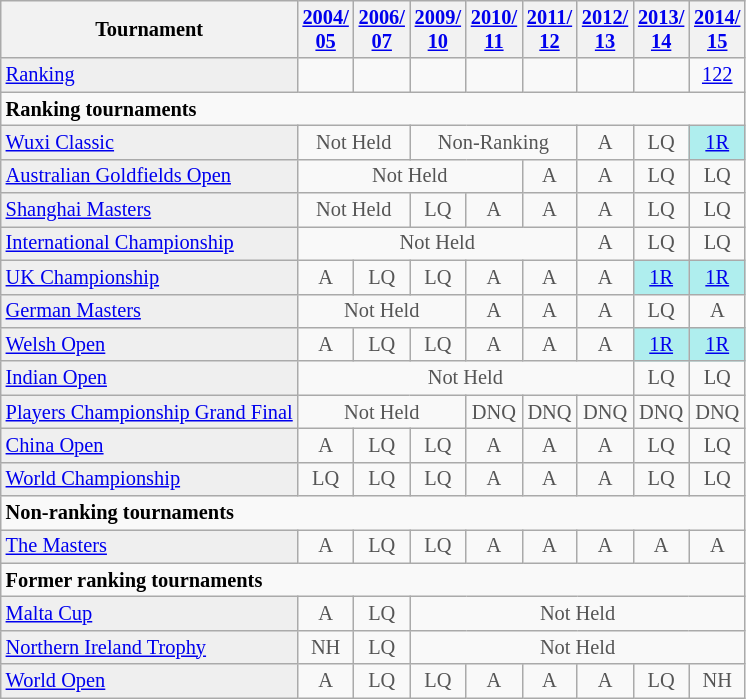<table class="wikitable" style="font-size:85%;">
<tr>
<th>Tournament</th>
<th><a href='#'>2004/<br>05</a></th>
<th><a href='#'>2006/<br>07</a></th>
<th><a href='#'>2009/<br>10</a></th>
<th><a href='#'>2010/<br>11</a></th>
<th><a href='#'>2011/<br>12</a></th>
<th><a href='#'>2012/<br>13</a></th>
<th><a href='#'>2013/<br>14</a></th>
<th><a href='#'>2014/<br>15</a></th>
</tr>
<tr>
<td style="background:#EFEFEF;"><a href='#'>Ranking</a></td>
<td align="center"></td>
<td align="center"></td>
<td align="center"></td>
<td align="center"></td>
<td align="center"></td>
<td align="center"></td>
<td align="center"></td>
<td align="center"><a href='#'>122</a></td>
</tr>
<tr>
<td colspan="20"><strong>Ranking tournaments</strong></td>
</tr>
<tr>
<td style="background:#EFEFEF;"><a href='#'>Wuxi Classic</a></td>
<td align="center" colspan="2" style="color:#555555;">Not Held</td>
<td align="center" colspan="3" style="color:#555555;">Non-Ranking</td>
<td align="center" style="color:#555555;">A</td>
<td align="center" style="color:#555555;">LQ</td>
<td align="center" style="background:#afeeee;"><a href='#'>1R</a></td>
</tr>
<tr>
<td style="background:#EFEFEF;"><a href='#'>Australian Goldfields Open</a></td>
<td align="center" colspan="4" style="color:#555555;">Not Held</td>
<td align="center" style="color:#555555;">A</td>
<td align="center" style="color:#555555;">A</td>
<td align="center" style="color:#555555;">LQ</td>
<td align="center" style="color:#555555;">LQ</td>
</tr>
<tr>
<td style="background:#EFEFEF;"><a href='#'>Shanghai Masters</a></td>
<td align="center" colspan="2" style="color:#555555;">Not Held</td>
<td align="center" style="color:#555555;">LQ</td>
<td align="center" style="color:#555555;">A</td>
<td align="center" style="color:#555555;">A</td>
<td align="center" style="color:#555555;">A</td>
<td align="center" style="color:#555555;">LQ</td>
<td align="center" style="color:#555555;">LQ</td>
</tr>
<tr>
<td style="background:#EFEFEF;"><a href='#'>International Championship</a></td>
<td align="center" colspan="5" style="color:#555555;">Not Held</td>
<td align="center" style="color:#555555;">A</td>
<td align="center" style="color:#555555;">LQ</td>
<td align="center" style="color:#555555;">LQ</td>
</tr>
<tr>
<td style="background:#EFEFEF;"><a href='#'>UK Championship</a></td>
<td align="center" style="color:#555555;">A</td>
<td align="center" style="color:#555555;">LQ</td>
<td align="center" style="color:#555555;">LQ</td>
<td align="center" style="color:#555555;">A</td>
<td align="center" style="color:#555555;">A</td>
<td align="center" style="color:#555555;">A</td>
<td align="center" style="background:#afeeee;"><a href='#'>1R</a></td>
<td align="center" style="background:#afeeee;"><a href='#'>1R</a></td>
</tr>
<tr>
<td style="background:#EFEFEF;"><a href='#'>German Masters</a></td>
<td align="center" colspan="3" style="color:#555555;">Not Held</td>
<td align="center" style="color:#555555;">A</td>
<td align="center" style="color:#555555;">A</td>
<td align="center" style="color:#555555;">A</td>
<td align="center" style="color:#555555;">LQ</td>
<td align="center" style="color:#555555;">A</td>
</tr>
<tr>
<td style="background:#EFEFEF;"><a href='#'>Welsh Open</a></td>
<td align="center" style="color:#555555;">A</td>
<td align="center" style="color:#555555;">LQ</td>
<td align="center" style="color:#555555;">LQ</td>
<td align="center" style="color:#555555;">A</td>
<td align="center" style="color:#555555;">A</td>
<td align="center" style="color:#555555;">A</td>
<td align="center" style="background:#afeeee;"><a href='#'>1R</a></td>
<td align="center" style="background:#afeeee;"><a href='#'>1R</a></td>
</tr>
<tr>
<td style="background:#EFEFEF;"><a href='#'>Indian Open</a></td>
<td align="center" colspan="6" style="color:#555555;">Not Held</td>
<td align="center" style="color:#555555;">LQ</td>
<td align="center" style="color:#555555;">LQ</td>
</tr>
<tr>
<td style="background:#EFEFEF;"><a href='#'>Players Championship Grand Final</a></td>
<td align="center" colspan="3" style="color:#555555;">Not Held</td>
<td align="center" style="color:#555555;">DNQ</td>
<td align="center" style="color:#555555;">DNQ</td>
<td align="center" style="color:#555555;">DNQ</td>
<td align="center" style="color:#555555;">DNQ</td>
<td align="center" style="color:#555555;">DNQ</td>
</tr>
<tr>
<td style="background:#EFEFEF;"><a href='#'>China Open</a></td>
<td align="center" style="color:#555555;">A</td>
<td align="center" style="color:#555555;">LQ</td>
<td align="center" style="color:#555555;">LQ</td>
<td align="center" style="color:#555555;">A</td>
<td align="center" style="color:#555555;">A</td>
<td align="center" style="color:#555555;">A</td>
<td align="center" style="color:#555555;">LQ</td>
<td align="center" style="color:#555555;">LQ</td>
</tr>
<tr>
<td style="background:#EFEFEF;"><a href='#'>World Championship</a></td>
<td align="center" style="color:#555555;">LQ</td>
<td align="center" style="color:#555555;">LQ</td>
<td align="center" style="color:#555555;">LQ</td>
<td align="center" style="color:#555555;">A</td>
<td align="center" style="color:#555555;">A</td>
<td align="center" style="color:#555555;">A</td>
<td align="center" style="color:#555555;">LQ</td>
<td align="center" style="color:#555555;">LQ</td>
</tr>
<tr>
<td colspan="20"><strong>Non-ranking tournaments</strong></td>
</tr>
<tr>
<td style="background:#EFEFEF;"><a href='#'>The Masters</a></td>
<td align="center" style="color:#555555;">A</td>
<td align="center" style="color:#555555;">LQ</td>
<td align="center" style="color:#555555;">LQ</td>
<td align="center" style="color:#555555;">A</td>
<td align="center" style="color:#555555;">A</td>
<td align="center" style="color:#555555;">A</td>
<td align="center" style="color:#555555;">A</td>
<td align="center" style="color:#555555;">A<br></td>
</tr>
<tr>
<td colspan="20"><strong>Former ranking tournaments</strong></td>
</tr>
<tr>
<td style="background:#EFEFEF;"><a href='#'>Malta Cup</a></td>
<td align="center" style="color:#555555;">A</td>
<td align="center" style="color:#555555;">LQ</td>
<td align="center" colspan="20" style="color:#555555;">Not Held</td>
</tr>
<tr>
<td style="background:#EFEFEF;"><a href='#'>Northern Ireland Trophy</a></td>
<td align="center" style="color:#555555;">NH</td>
<td align="center" style="color:#555555;">LQ</td>
<td align="center" colspan="20" style="color:#555555;">Not Held</td>
</tr>
<tr>
<td style="background:#EFEFEF;"><a href='#'>World Open</a></td>
<td align="center" style="color:#555555;">A</td>
<td align="center" style="color:#555555;">LQ</td>
<td align="center" style="color:#555555;">LQ</td>
<td align="center" style="color:#555555;">A</td>
<td align="center" style="color:#555555;">A</td>
<td align="center" style="color:#555555;">A</td>
<td align="center" style="color:#555555;">LQ</td>
<td align="center" style="color:#555555;">NH<br></td>
</tr>
</table>
